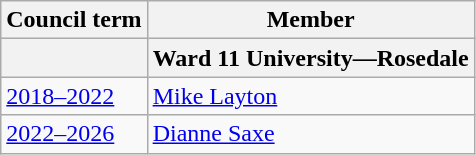<table class="wikitable">
<tr>
<th>Council term</th>
<th>Member</th>
</tr>
<tr>
<th></th>
<th>Ward 11 University—Rosedale</th>
</tr>
<tr>
<td><a href='#'>2018–2022</a></td>
<td><a href='#'>Mike Layton</a></td>
</tr>
<tr>
<td><a href='#'>2022–2026</a></td>
<td><a href='#'>Dianne Saxe</a></td>
</tr>
</table>
